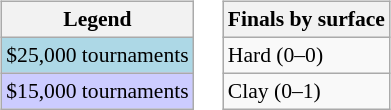<table>
<tr valign=top>
<td><br><table class="wikitable" style="font-size:90%">
<tr>
<th>Legend</th>
</tr>
<tr style="background:lightblue;">
<td>$25,000 tournaments</td>
</tr>
<tr style="background:#ccccff;">
<td>$15,000 tournaments</td>
</tr>
</table>
</td>
<td><br><table class="wikitable" style="font-size:90%">
<tr>
<th>Finals by surface</th>
</tr>
<tr>
<td>Hard (0–0)</td>
</tr>
<tr>
<td>Clay (0–1)</td>
</tr>
</table>
</td>
</tr>
</table>
